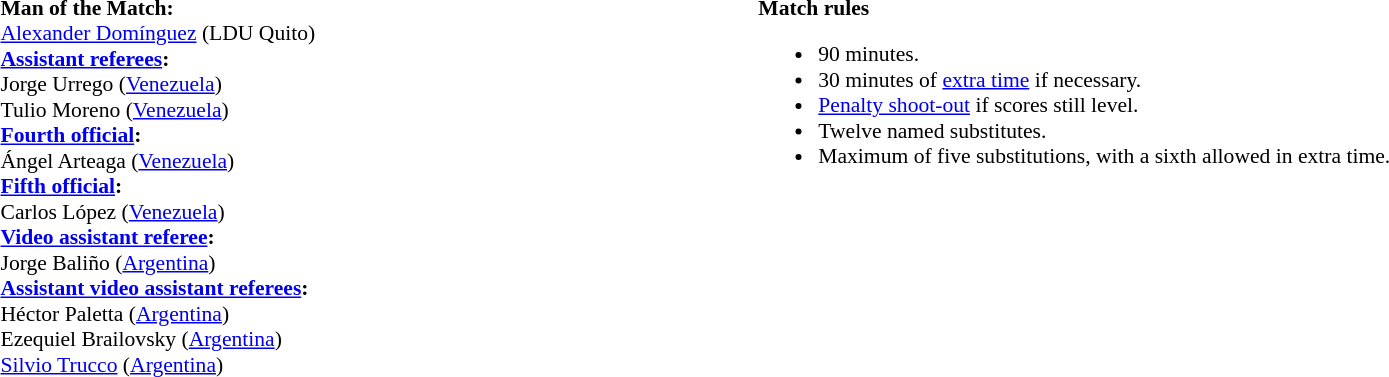<table width="100%" style="font-size:90%">
<tr>
<td><br><strong>Man of the Match:</strong>
<br><a href='#'>Alexander Domínguez</a> (LDU Quito)<br><strong><a href='#'>Assistant referees</a>:</strong>
<br>Jorge Urrego (<a href='#'>Venezuela</a>)
<br>Tulio Moreno (<a href='#'>Venezuela</a>)
<br><strong><a href='#'>Fourth official</a>:</strong>
<br>Ángel Arteaga (<a href='#'>Venezuela</a>)
<br><strong><a href='#'>Fifth official</a>:</strong>
<br>Carlos López (<a href='#'>Venezuela</a>)
<br><strong><a href='#'>Video assistant referee</a>:</strong>
<br>Jorge Baliño (<a href='#'>Argentina</a>)
<br><strong><a href='#'>Assistant video assistant referees</a>:</strong>
<br>Héctor Paletta (<a href='#'>Argentina</a>)
<br>Ezequiel Brailovsky (<a href='#'>Argentina</a>)
<br><a href='#'>Silvio Trucco</a> (<a href='#'>Argentina</a>)</td>
<td style="width:60%; vertical-align:top;"><br><strong>Match rules</strong><ul><li>90 minutes.</li><li>30 minutes of <a href='#'>extra time</a> if necessary.</li><li><a href='#'>Penalty shoot-out</a> if scores still level.</li><li>Twelve named substitutes.</li><li>Maximum of five substitutions, with a sixth allowed in extra time.</li></ul></td>
</tr>
</table>
